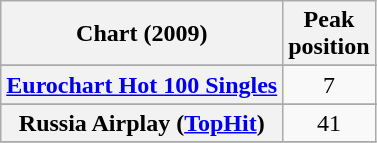<table class="wikitable sortable plainrowheaders" style="text-align:center">
<tr>
<th scope="col">Chart (2009)</th>
<th scope="col">Peak<br>position</th>
</tr>
<tr>
</tr>
<tr>
</tr>
<tr>
<th scope="row"><a href='#'>Eurochart Hot 100 Singles</a></th>
<td>7</td>
</tr>
<tr>
</tr>
<tr>
<th scope="row">Russia Airplay (<a href='#'>TopHit</a>)</th>
<td>41</td>
</tr>
<tr>
</tr>
</table>
